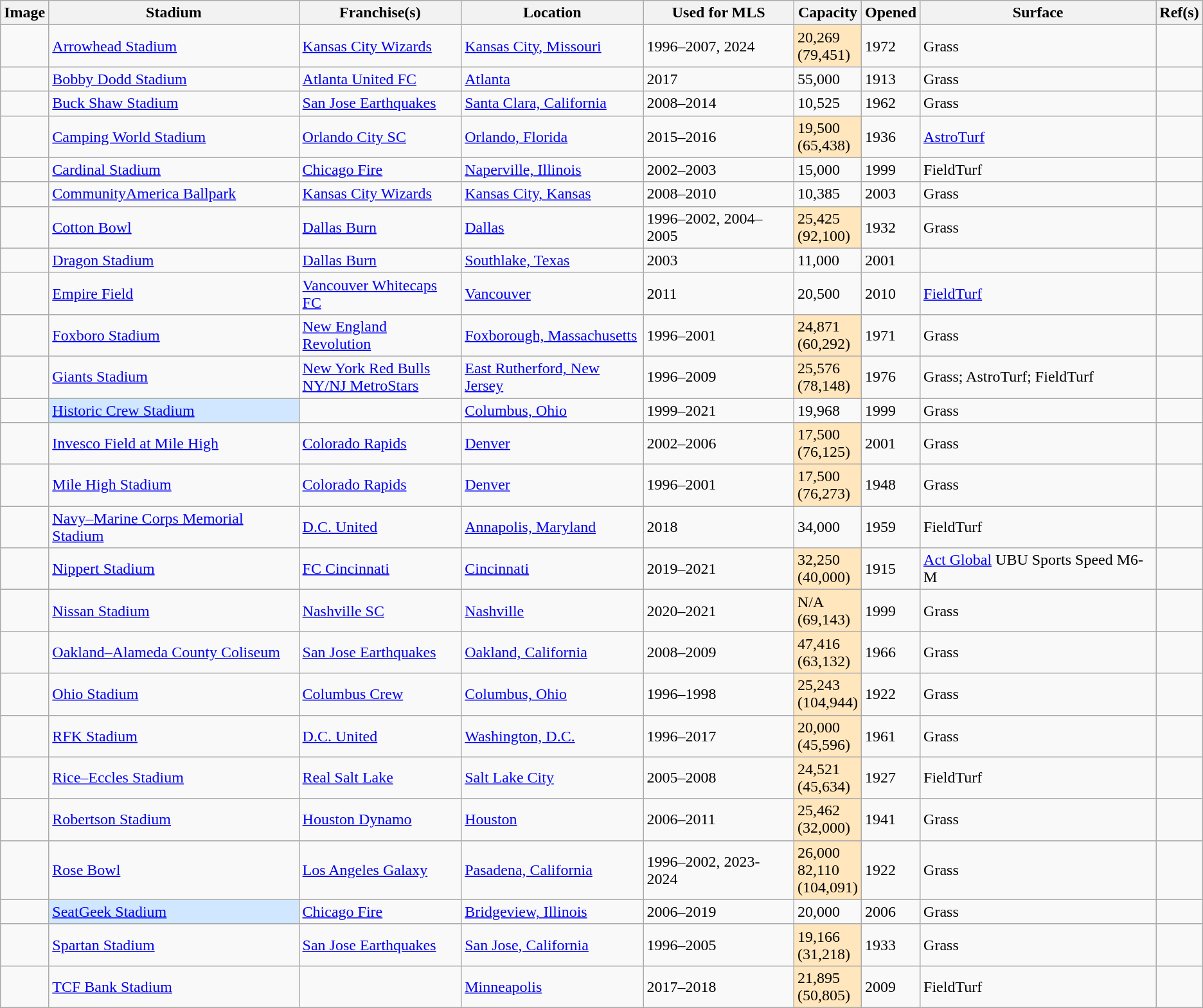<table class="wikitable sortable">
<tr>
<th class=unsortable>Image</th>
<th>Stadium</th>
<th>Franchise(s)</th>
<th>Location</th>
<th>Used for MLS</th>
<th>Capacity</th>
<th>Opened</th>
<th>Surface</th>
<th class=unsortable>Ref(s)</th>
</tr>
<tr>
<td></td>
<td><a href='#'>Arrowhead Stadium</a></td>
<td><a href='#'>Kansas City Wizards</a></td>
<td><a href='#'>Kansas City, Missouri</a></td>
<td>1996–2007, 2024</td>
<td bgcolor="#ffe6bd">20,269<br>(79,451)</td>
<td>1972</td>
<td>Grass</td>
<td align="center"></td>
</tr>
<tr>
<td></td>
<td><a href='#'>Bobby Dodd Stadium</a></td>
<td><a href='#'>Atlanta United FC</a></td>
<td><a href='#'>Atlanta</a></td>
<td>2017</td>
<td>55,000</td>
<td>1913</td>
<td>Grass</td>
<td align=center></td>
</tr>
<tr>
<td></td>
<td><a href='#'>Buck Shaw Stadium</a></td>
<td><a href='#'>San Jose Earthquakes</a></td>
<td><a href='#'>Santa Clara, California</a></td>
<td>2008–2014</td>
<td>10,525</td>
<td>1962</td>
<td>Grass</td>
<td align=center></td>
</tr>
<tr>
<td></td>
<td><a href='#'>Camping World Stadium</a></td>
<td><a href='#'>Orlando City SC</a></td>
<td><a href='#'>Orlando, Florida</a></td>
<td>2015–2016</td>
<td bgcolor="#ffe6bd">19,500<br>(65,438)</td>
<td>1936</td>
<td><a href='#'>AstroTurf</a></td>
<td align=center></td>
</tr>
<tr>
<td></td>
<td><a href='#'>Cardinal Stadium</a></td>
<td><a href='#'>Chicago Fire</a></td>
<td><a href='#'>Naperville, Illinois</a></td>
<td>2002–2003</td>
<td>15,000</td>
<td>1999</td>
<td>FieldTurf</td>
<td align="center"></td>
</tr>
<tr>
<td></td>
<td><a href='#'>CommunityAmerica Ballpark</a></td>
<td><a href='#'>Kansas City Wizards</a></td>
<td><a href='#'>Kansas City, Kansas</a></td>
<td>2008–2010</td>
<td>10,385</td>
<td>2003</td>
<td>Grass</td>
<td align="center"></td>
</tr>
<tr>
<td></td>
<td><a href='#'>Cotton Bowl</a></td>
<td><a href='#'>Dallas Burn</a></td>
<td><a href='#'>Dallas</a></td>
<td>1996–2002, 2004–2005</td>
<td bgcolor="#ffe6bd">25,425<br>(92,100)</td>
<td>1932</td>
<td>Grass</td>
<td align="center"></td>
</tr>
<tr>
<td align="center"></td>
<td><a href='#'>Dragon Stadium</a></td>
<td><a href='#'>Dallas Burn</a></td>
<td><a href='#'>Southlake, Texas</a></td>
<td>2003</td>
<td>11,000</td>
<td>2001</td>
<td align="center"></td>
<td align="center"></td>
</tr>
<tr>
<td></td>
<td><a href='#'>Empire Field</a></td>
<td><a href='#'>Vancouver Whitecaps FC</a></td>
<td><a href='#'>Vancouver</a></td>
<td>2011</td>
<td>20,500</td>
<td>2010</td>
<td><a href='#'>FieldTurf</a></td>
<td align="center"></td>
</tr>
<tr>
<td align="center"></td>
<td><a href='#'>Foxboro Stadium</a></td>
<td><a href='#'>New England Revolution</a></td>
<td><a href='#'>Foxborough, Massachusetts</a></td>
<td>1996–2001</td>
<td bgcolor="#ffe6bd">24,871<br>(60,292)</td>
<td>1971</td>
<td>Grass</td>
<td align="center"></td>
</tr>
<tr>
<td></td>
<td><a href='#'>Giants Stadium</a></td>
<td><a href='#'>New York Red Bulls</a><br><a href='#'>NY/NJ MetroStars</a></td>
<td><a href='#'>East Rutherford, New Jersey</a></td>
<td>1996–2009</td>
<td bgcolor="#ffe6bd">25,576<br>(78,148)</td>
<td>1976</td>
<td>Grass; AstroTurf; FieldTurf</td>
<td align="center"></td>
</tr>
<tr>
<td></td>
<td bgcolor="#d0e7ff"><a href='#'>Historic Crew Stadium</a></td>
<td></td>
<td><a href='#'>Columbus, Ohio</a></td>
<td>1999–2021</td>
<td>19,968</td>
<td>1999</td>
<td>Grass</td>
<td></td>
</tr>
<tr>
<td></td>
<td><a href='#'>Invesco Field at Mile High</a></td>
<td><a href='#'>Colorado Rapids</a></td>
<td><a href='#'>Denver</a></td>
<td>2002–2006</td>
<td bgcolor="#ffe6bd">17,500<br>(76,125)</td>
<td>2001</td>
<td>Grass</td>
<td align="center"></td>
</tr>
<tr>
<td></td>
<td><a href='#'>Mile High Stadium</a></td>
<td><a href='#'>Colorado Rapids</a></td>
<td><a href='#'>Denver</a></td>
<td>1996–2001</td>
<td bgcolor="#ffe6bd">17,500<br>(76,273)</td>
<td>1948</td>
<td>Grass</td>
<td align="center"></td>
</tr>
<tr>
<td></td>
<td><a href='#'>Navy–Marine Corps Memorial Stadium</a></td>
<td><a href='#'>D.C. United</a></td>
<td><a href='#'>Annapolis, Maryland</a></td>
<td>2018</td>
<td>34,000</td>
<td>1959</td>
<td>FieldTurf</td>
<td align="center"></td>
</tr>
<tr>
<td></td>
<td><a href='#'>Nippert Stadium</a></td>
<td><a href='#'>FC Cincinnati</a></td>
<td><a href='#'>Cincinnati</a></td>
<td>2019–2021</td>
<td bgcolor="#ffe6bd">32,250<br>(40,000)</td>
<td>1915</td>
<td><a href='#'>Act Global</a> UBU Sports Speed M6-M</td>
<td align="center"></td>
</tr>
<tr>
<td></td>
<td><a href='#'>Nissan Stadium</a></td>
<td><a href='#'>Nashville SC</a></td>
<td><a href='#'>Nashville</a></td>
<td>2020–2021</td>
<td bgcolor="#ffe6bd">N/A<br>(69,143)</td>
<td>1999</td>
<td>Grass</td>
</tr>
<tr>
<td></td>
<td><a href='#'>Oakland–Alameda County Coliseum</a></td>
<td><a href='#'>San Jose Earthquakes</a></td>
<td><a href='#'>Oakland, California</a></td>
<td>2008–2009</td>
<td bgcolor="#ffe6bd">47,416<br>(63,132)</td>
<td>1966</td>
<td>Grass</td>
<td align="center"></td>
</tr>
<tr>
<td></td>
<td><a href='#'>Ohio Stadium</a></td>
<td><a href='#'>Columbus Crew</a></td>
<td><a href='#'>Columbus, Ohio</a></td>
<td>1996–1998</td>
<td bgcolor="#ffe6bd">25,243<br>(104,944)</td>
<td>1922</td>
<td>Grass</td>
<td align="center"></td>
</tr>
<tr>
<td></td>
<td><a href='#'>RFK Stadium</a></td>
<td><a href='#'>D.C. United</a></td>
<td><a href='#'>Washington, D.C.</a></td>
<td>1996–2017</td>
<td bgcolor="#ffe6bd">20,000<br>(45,596)</td>
<td>1961</td>
<td>Grass</td>
<td align="center"></td>
</tr>
<tr>
<td></td>
<td><a href='#'>Rice–Eccles Stadium</a></td>
<td><a href='#'>Real Salt Lake</a></td>
<td><a href='#'>Salt Lake City</a></td>
<td>2005–2008</td>
<td bgcolor="#ffe6bd">24,521<br>(45,634)</td>
<td>1927</td>
<td>FieldTurf</td>
<td align="center"></td>
</tr>
<tr>
<td></td>
<td><a href='#'>Robertson Stadium</a></td>
<td><a href='#'>Houston Dynamo</a></td>
<td><a href='#'>Houston</a></td>
<td>2006–2011</td>
<td bgcolor="#ffe6bd">25,462<br>(32,000)</td>
<td>1941</td>
<td>Grass</td>
<td align="center"></td>
</tr>
<tr>
<td></td>
<td><a href='#'>Rose Bowl</a></td>
<td><a href='#'>Los Angeles Galaxy</a></td>
<td><a href='#'>Pasadena, California</a></td>
<td>1996–2002, 2023-2024</td>
<td bgcolor="#ffe6bd">26,000<br>82,110<br>(104,091)</td>
<td>1922</td>
<td>Grass</td>
<td align="center"></td>
</tr>
<tr>
<td></td>
<td bgcolor="#d0e7ff"><a href='#'>SeatGeek Stadium</a></td>
<td><a href='#'>Chicago Fire</a></td>
<td><a href='#'>Bridgeview, Illinois</a></td>
<td>2006–2019</td>
<td>20,000</td>
<td>2006</td>
<td>Grass</td>
<td align="center"></td>
</tr>
<tr>
<td></td>
<td><a href='#'>Spartan Stadium</a></td>
<td><a href='#'>San Jose Earthquakes</a></td>
<td><a href='#'>San Jose, California</a></td>
<td>1996–2005</td>
<td bgcolor="#ffe6bd">19,166<br>(31,218)</td>
<td>1933</td>
<td>Grass</td>
<td align="center"></td>
</tr>
<tr>
<td></td>
<td><a href='#'>TCF Bank Stadium</a></td>
<td></td>
<td><a href='#'>Minneapolis</a></td>
<td>2017–2018</td>
<td bgcolor="#ffe6bd">21,895<br>(50,805)</td>
<td>2009</td>
<td>FieldTurf</td>
<td align="center"></td>
</tr>
</table>
